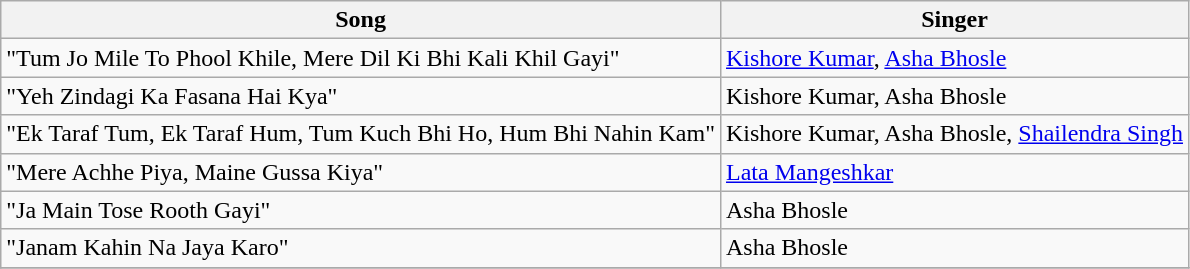<table class="wikitable">
<tr>
<th>Song</th>
<th>Singer</th>
</tr>
<tr>
<td>"Tum Jo Mile To Phool Khile, Mere Dil Ki Bhi Kali Khil Gayi"</td>
<td><a href='#'>Kishore Kumar</a>, <a href='#'>Asha Bhosle</a></td>
</tr>
<tr>
<td>"Yeh Zindagi Ka Fasana Hai Kya"</td>
<td>Kishore Kumar, Asha Bhosle</td>
</tr>
<tr>
<td>"Ek Taraf Tum, Ek Taraf Hum, Tum Kuch Bhi Ho, Hum Bhi Nahin Kam"</td>
<td>Kishore Kumar, Asha Bhosle, <a href='#'>Shailendra Singh</a></td>
</tr>
<tr>
<td>"Mere Achhe Piya, Maine Gussa Kiya"</td>
<td><a href='#'>Lata Mangeshkar</a></td>
</tr>
<tr>
<td>"Ja Main Tose Rooth Gayi"</td>
<td>Asha Bhosle</td>
</tr>
<tr>
<td>"Janam Kahin Na Jaya Karo"</td>
<td>Asha Bhosle</td>
</tr>
<tr>
</tr>
</table>
